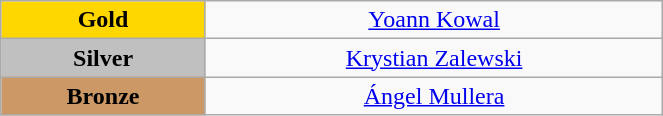<table class="wikitable" style=" text-align:center; " width="35%">
<tr>
<td bgcolor="gold"><strong>Gold</strong></td>
<td><a href='#'>Yoann Kowal</a><br>  <small><em></em></small></td>
</tr>
<tr>
<td bgcolor="silver"><strong>Silver</strong></td>
<td><a href='#'>Krystian Zalewski</a><br>  <small><em></em></small></td>
</tr>
<tr>
<td bgcolor="CC9966"><strong>Bronze</strong></td>
<td><a href='#'>Ángel Mullera</a><br>  <small><em></em></small></td>
</tr>
</table>
